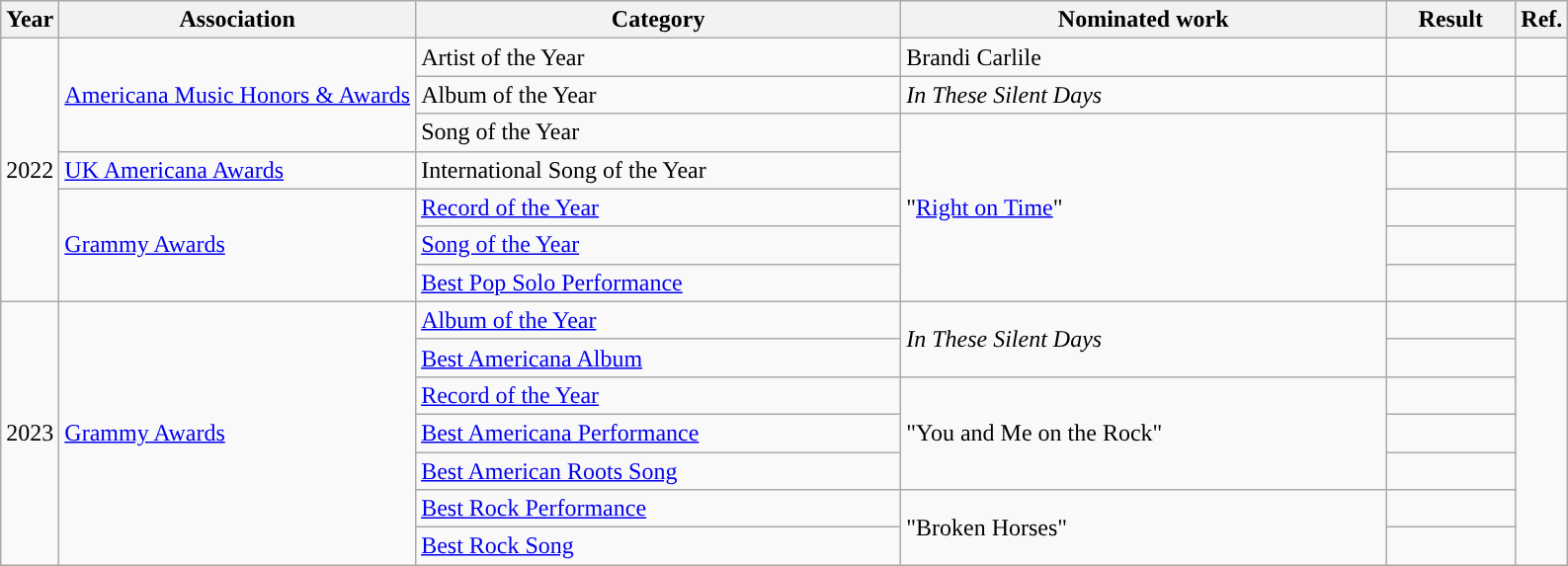<table class="wikitable">
<tr>
<th scope="col" style="width:1em;">Year</th>
<th>Association</th>
<th scope="col" style="width:20em;">Category</th>
<th scope="col" style="width:20em;">Nominated work</th>
<th scope="col" style="width:5em;">Result</th>
<th scope="col" style="width:1em;">Ref.</th>
</tr>
<tr>
<td rowspan="7">2022</td>
<td rowspan="3"><a href='#'>Americana Music Honors & Awards</a></td>
<td>Artist of the Year</td>
<td>Brandi Carlile</td>
<td></td>
<td></td>
</tr>
<tr>
<td>Album of the Year</td>
<td><em>In These Silent Days</em></td>
<td></td>
<td></td>
</tr>
<tr>
<td>Song of the Year</td>
<td rowspan="5">"<a href='#'>Right on Time</a>"</td>
<td></td>
<td></td>
</tr>
<tr>
<td><a href='#'>UK Americana Awards</a></td>
<td>International Song of the Year</td>
<td></td>
<td></td>
</tr>
<tr>
<td rowspan="3"><a href='#'>Grammy Awards</a></td>
<td><a href='#'>Record of the Year</a></td>
<td></td>
<td rowspan="3" align="center"></td>
</tr>
<tr>
<td><a href='#'>Song of the Year</a></td>
<td></td>
</tr>
<tr>
<td><a href='#'>Best Pop Solo Performance</a></td>
<td></td>
</tr>
<tr>
<td rowspan=7>2023</td>
<td rowspan="7"><a href='#'>Grammy Awards</a></td>
<td><a href='#'>Album of the Year</a></td>
<td rowspan="2"><em>In These Silent Days</em></td>
<td></td>
<td rowspan="7" align="center"></td>
</tr>
<tr>
<td><a href='#'>Best Americana Album</a></td>
<td></td>
</tr>
<tr>
<td><a href='#'>Record of the Year</a></td>
<td rowspan="3">"You and Me on the Rock"</td>
<td></td>
</tr>
<tr>
<td><a href='#'>Best Americana Performance</a></td>
<td></td>
</tr>
<tr>
<td><a href='#'>Best American Roots Song</a></td>
<td></td>
</tr>
<tr>
<td><a href='#'>Best Rock Performance</a></td>
<td rowspan="2">"Broken Horses"</td>
<td></td>
</tr>
<tr>
<td><a href='#'>Best Rock Song</a></td>
<td></td>
</tr>
</table>
